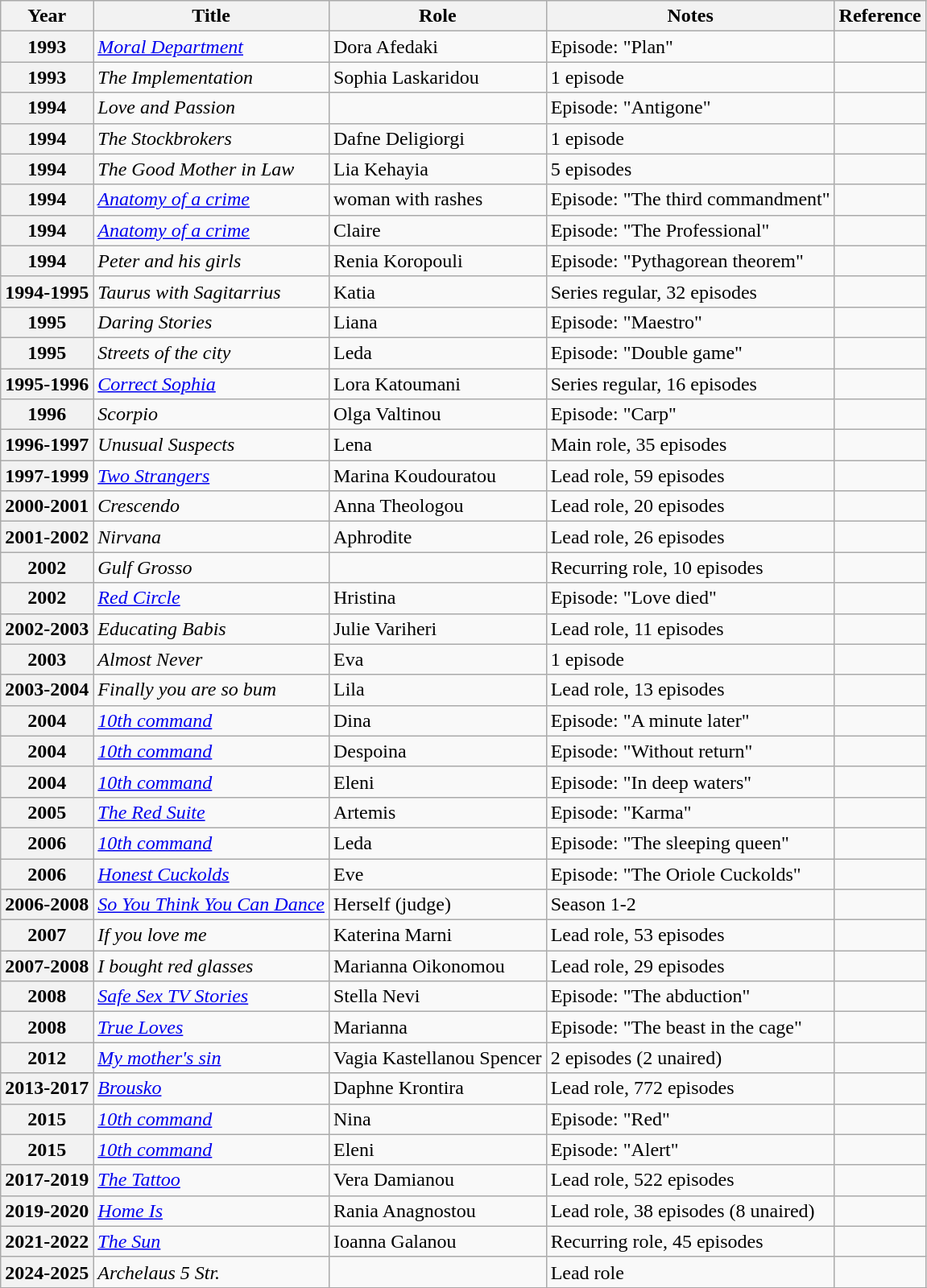<table class="wikitable plainrowheaders sortable" style="margin-right: 0;">
<tr>
<th scope="col">Year</th>
<th scope="col">Title</th>
<th scope="col">Role</th>
<th scope="col" class="unsortable">Notes</th>
<th scope="col" class="unsortable">Reference</th>
</tr>
<tr>
<th scope="row">1993</th>
<td><em><a href='#'>Moral Department</a></em></td>
<td>Dora Afedaki</td>
<td>Episode: "Plan"</td>
<td></td>
</tr>
<tr>
<th scope="row">1993</th>
<td><em>The Implementation</em></td>
<td>Sophia Laskaridou</td>
<td>1 episode</td>
<td></td>
</tr>
<tr>
<th scope="row">1994</th>
<td><em>Love and Passion</em></td>
<td></td>
<td>Episode: "Antigone"</td>
<td></td>
</tr>
<tr>
<th scope="row">1994</th>
<td><em>The Stockbrokers</em></td>
<td>Dafne Deligiorgi</td>
<td>1 episode</td>
<td></td>
</tr>
<tr>
<th scope="row">1994</th>
<td><em>The Good Mother in Law</em></td>
<td>Lia Kehayia</td>
<td>5 episodes</td>
<td></td>
</tr>
<tr>
<th scope="row">1994</th>
<td><em><a href='#'>Anatomy of a crime</a></em></td>
<td>woman with rashes</td>
<td>Episode: "The third commandment"</td>
<td></td>
</tr>
<tr>
<th scope="row">1994</th>
<td><em><a href='#'>Anatomy of a crime</a></em></td>
<td>Claire</td>
<td>Episode: "The Professional"</td>
<td></td>
</tr>
<tr>
<th scope="row">1994</th>
<td><em>Peter and his girls</em></td>
<td>Renia Koropouli</td>
<td>Episode: "Pythagorean theorem"</td>
<td></td>
</tr>
<tr>
<th scope="row">1994-1995</th>
<td><em>Taurus with Sagitarrius</em></td>
<td>Katia</td>
<td>Series regular, 32 episodes</td>
<td></td>
</tr>
<tr>
<th scope="row">1995</th>
<td><em>Daring Stories</em></td>
<td>Liana</td>
<td>Episode: "Maestro"</td>
<td></td>
</tr>
<tr>
<th scope="row">1995</th>
<td><em>Streets of the city</em></td>
<td>Leda</td>
<td>Episode: "Double game"</td>
<td></td>
</tr>
<tr>
<th scope="row">1995-1996</th>
<td><em><a href='#'>Correct Sophia</a></em></td>
<td>Lora Katoumani</td>
<td>Series regular, 16 episodes</td>
<td></td>
</tr>
<tr>
<th scope="row">1996</th>
<td><em>Scorpio</em></td>
<td>Olga Valtinou</td>
<td>Episode: "Carp"</td>
<td></td>
</tr>
<tr>
<th scope="row">1996-1997</th>
<td><em>Unusual Suspects</em></td>
<td>Lena</td>
<td>Main role, 35 episodes</td>
<td></td>
</tr>
<tr>
<th scope="row">1997-1999</th>
<td><em><a href='#'>Two Strangers</a></em></td>
<td>Marina Koudouratou</td>
<td>Lead role, 59 episodes</td>
<td></td>
</tr>
<tr>
<th scope="row">2000-2001</th>
<td><em>Crescendo</em></td>
<td>Anna Theologou</td>
<td>Lead role, 20 episodes</td>
<td></td>
</tr>
<tr>
<th scope="row">2001-2002</th>
<td><em>Nirvana</em></td>
<td>Aphrodite</td>
<td>Lead role, 26 episodes</td>
<td></td>
</tr>
<tr>
<th scope="row">2002</th>
<td><em>Gulf Grosso</em></td>
<td></td>
<td>Recurring role, 10 episodes</td>
<td></td>
</tr>
<tr>
<th scope="row">2002</th>
<td><em><a href='#'>Red Circle</a></em></td>
<td>Hristina</td>
<td>Episode: "Love died"</td>
<td></td>
</tr>
<tr>
<th scope="row">2002-2003</th>
<td><em>Educating Babis</em></td>
<td>Julie Variheri</td>
<td>Lead role, 11 episodes</td>
<td></td>
</tr>
<tr>
<th scope="row">2003</th>
<td><em>Almost Never</em></td>
<td>Eva</td>
<td>1 episode</td>
<td></td>
</tr>
<tr>
<th scope="row">2003-2004</th>
<td><em>Finally you are so bum</em></td>
<td>Lila</td>
<td>Lead role, 13 episodes</td>
<td></td>
</tr>
<tr>
<th scope="row">2004</th>
<td><em><a href='#'>10th command</a></em></td>
<td>Dina</td>
<td>Episode: "A minute later"</td>
<td></td>
</tr>
<tr>
<th scope="row">2004</th>
<td><em><a href='#'>10th command</a></em></td>
<td>Despoina</td>
<td>Episode: "Without return"</td>
<td></td>
</tr>
<tr>
<th scope="row">2004</th>
<td><em><a href='#'>10th command</a></em></td>
<td>Eleni</td>
<td>Episode: "In deep waters"</td>
<td></td>
</tr>
<tr>
<th scope="row">2005</th>
<td><em><a href='#'>The Red Suite</a></em></td>
<td>Artemis</td>
<td>Episode: "Karma"</td>
<td></td>
</tr>
<tr>
<th scope="row">2006</th>
<td><em><a href='#'>10th command</a></em></td>
<td>Leda</td>
<td>Episode: "The sleeping queen"</td>
<td></td>
</tr>
<tr>
<th scope="row">2006</th>
<td><em><a href='#'>Honest Cuckolds</a></em></td>
<td>Eve</td>
<td>Episode: "The Oriole Cuckolds"</td>
<td></td>
</tr>
<tr>
<th scope="row">2006-2008</th>
<td><em><a href='#'>So You Think You Can Dance</a></em></td>
<td>Herself (judge)</td>
<td>Season 1-2</td>
<td></td>
</tr>
<tr>
<th scope="row">2007</th>
<td><em>If you love me</em></td>
<td>Katerina Marni</td>
<td>Lead role, 53 episodes</td>
<td></td>
</tr>
<tr>
<th scope="row">2007-2008</th>
<td><em>I bought red glasses</em></td>
<td>Marianna Oikonomou</td>
<td>Lead role, 29 episodes</td>
<td></td>
</tr>
<tr>
<th scope="row">2008</th>
<td><em><a href='#'>Safe Sex TV Stories</a></em></td>
<td>Stella Nevi</td>
<td>Episode: "The abduction"</td>
<td></td>
</tr>
<tr>
<th scope="row">2008</th>
<td><em><a href='#'>True Loves</a></em></td>
<td>Marianna</td>
<td>Episode: "The beast in the cage"</td>
<td></td>
</tr>
<tr>
<th scope="row">2012</th>
<td><em><a href='#'>My mother's sin</a></em></td>
<td>Vagia Kastellanou Spencer</td>
<td>2 episodes (2 unaired)</td>
<td></td>
</tr>
<tr>
<th scope="row">2013-2017</th>
<td><em><a href='#'>Brousko</a></em></td>
<td>Daphne Krontira</td>
<td>Lead role, 772 episodes</td>
<td></td>
</tr>
<tr>
<th scope="row">2015</th>
<td><em><a href='#'>10th command</a></em></td>
<td>Nina</td>
<td>Episode: "Red"</td>
<td></td>
</tr>
<tr>
<th scope="row">2015</th>
<td><em><a href='#'>10th command</a></em></td>
<td>Eleni</td>
<td>Episode: "Alert"</td>
<td></td>
</tr>
<tr>
<th scope="row">2017-2019</th>
<td><em><a href='#'>The Tattoo</a></em></td>
<td>Vera Damianou</td>
<td>Lead role, 522 episodes</td>
<td></td>
</tr>
<tr>
<th scope="row">2019-2020</th>
<td><em><a href='#'>Home Is</a></em></td>
<td>Rania Anagnostou</td>
<td>Lead role, 38 episodes (8 unaired)</td>
<td></td>
</tr>
<tr>
<th scope="row">2021-2022</th>
<td><em><a href='#'>The Sun</a></em></td>
<td>Ioanna Galanou</td>
<td>Recurring role, 45 episodes</td>
<td></td>
</tr>
<tr>
<th scope="row">2024-2025</th>
<td><em>Archelaus 5 Str.</em></td>
<td></td>
<td>Lead role</td>
<td></td>
</tr>
<tr>
</tr>
</table>
